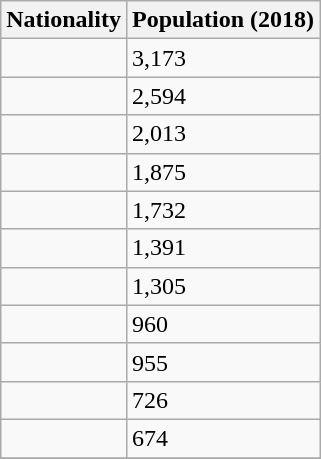<table class="wikitable floatright">
<tr>
<th>Nationality</th>
<th>Population (2018)</th>
</tr>
<tr>
<td></td>
<td>3,173</td>
</tr>
<tr>
<td></td>
<td>2,594</td>
</tr>
<tr>
<td></td>
<td>2,013</td>
</tr>
<tr>
<td></td>
<td>1,875</td>
</tr>
<tr>
<td></td>
<td>1,732</td>
</tr>
<tr>
<td></td>
<td>1,391</td>
</tr>
<tr>
<td></td>
<td>1,305</td>
</tr>
<tr>
<td></td>
<td>960</td>
</tr>
<tr>
<td></td>
<td>955</td>
</tr>
<tr>
<td></td>
<td>726</td>
</tr>
<tr>
<td></td>
<td>674</td>
</tr>
<tr>
</tr>
</table>
